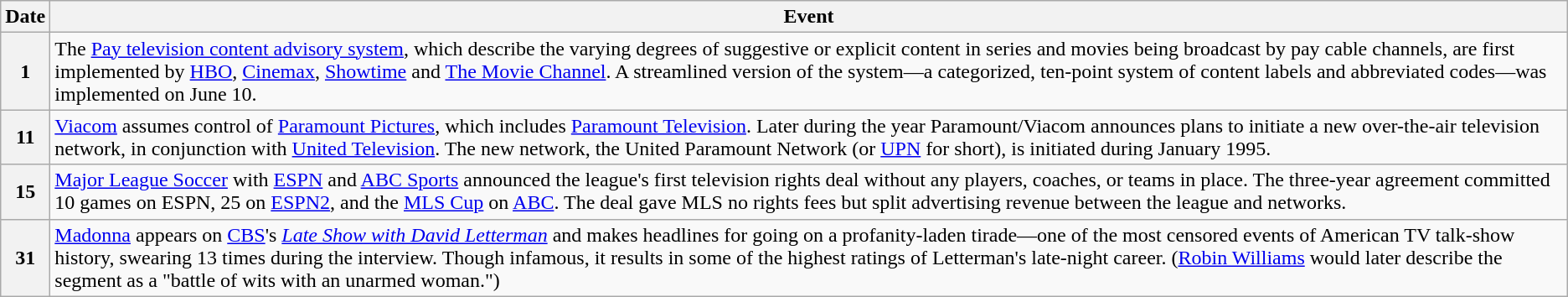<table class="wikitable">
<tr>
<th>Date</th>
<th>Event</th>
</tr>
<tr>
<th>1</th>
<td>The <a href='#'>Pay television content advisory system</a>, which describe the varying degrees of suggestive or explicit content in series and movies being broadcast by pay cable channels, are first implemented by <a href='#'>HBO</a>, <a href='#'>Cinemax</a>, <a href='#'>Showtime</a> and <a href='#'>The Movie Channel</a>. A streamlined version of the system—a categorized, ten-point system of content labels and abbreviated codes—was implemented on June 10.</td>
</tr>
<tr>
<th>11</th>
<td><a href='#'>Viacom</a> assumes control of <a href='#'>Paramount Pictures</a>, which includes <a href='#'>Paramount Television</a>. Later during the year Paramount/Viacom announces plans to initiate a new over-the-air television network, in conjunction with <a href='#'>United Television</a>. The new network, the United Paramount Network (or <a href='#'>UPN</a> for short), is initiated during January 1995.</td>
</tr>
<tr>
<th>15</th>
<td><a href='#'>Major League Soccer</a> with <a href='#'>ESPN</a> and <a href='#'>ABC Sports</a> announced the league's first television rights deal without any players, coaches, or teams in place. The three-year agreement committed 10 games on ESPN, 25 on <a href='#'>ESPN2</a>, and the <a href='#'>MLS Cup</a> on <a href='#'>ABC</a>. The deal gave MLS no rights fees but split advertising revenue between the league and networks.</td>
</tr>
<tr>
<th>31</th>
<td><a href='#'>Madonna</a> appears on <a href='#'>CBS</a>'s <em><a href='#'>Late Show with David Letterman</a></em> and makes headlines for going on a profanity-laden tirade—one of the most censored events of American TV talk-show history, swearing 13 times during the interview. Though infamous, it results in some of the highest ratings of Letterman's late-night career.  (<a href='#'>Robin Williams</a> would later describe the segment as a "battle of wits with an unarmed woman.")</td>
</tr>
</table>
